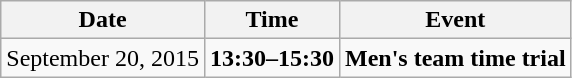<table class="wikitable">
<tr>
<th>Date</th>
<th>Time</th>
<th>Event</th>
</tr>
<tr>
<td>September 20, 2015</td>
<td><strong>13:30–15:30</strong></td>
<td><strong>Men's team time trial</strong></td>
</tr>
</table>
